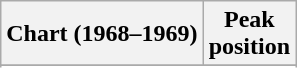<table class="wikitable plainrowheaders" style="text-align:center">
<tr>
<th>Chart (1968–1969)</th>
<th>Peak<br>position</th>
</tr>
<tr>
</tr>
<tr>
</tr>
</table>
